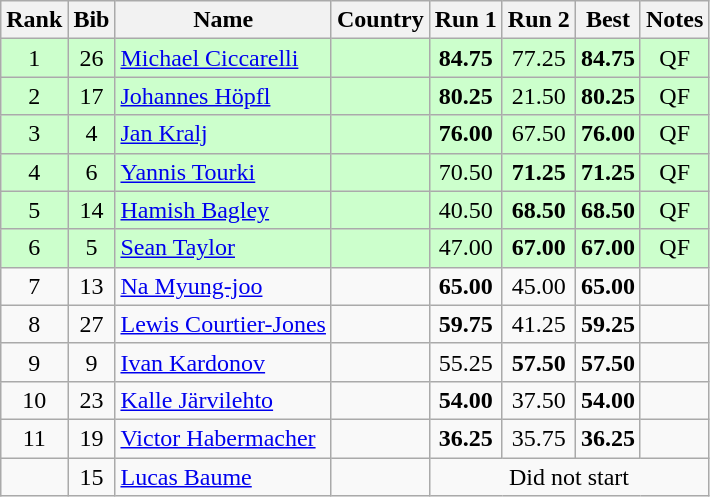<table class="wikitable sortable" style="text-align:center">
<tr>
<th>Rank</th>
<th>Bib</th>
<th>Name</th>
<th>Country</th>
<th>Run 1</th>
<th>Run 2</th>
<th>Best</th>
<th>Notes</th>
</tr>
<tr bgcolor=ccffcc>
<td>1</td>
<td>26</td>
<td align=left><a href='#'>Michael Ciccarelli</a></td>
<td align=left></td>
<td><strong>84.75</strong></td>
<td>77.25</td>
<td><strong>84.75</strong></td>
<td>QF</td>
</tr>
<tr bgcolor=ccffcc>
<td>2</td>
<td>17</td>
<td align=left><a href='#'>Johannes Höpfl</a></td>
<td align=left></td>
<td><strong>80.25</strong></td>
<td>21.50</td>
<td><strong>80.25</strong></td>
<td>QF</td>
</tr>
<tr bgcolor=ccffcc>
<td>3</td>
<td>4</td>
<td align=left><a href='#'>Jan Kralj</a></td>
<td align=left></td>
<td><strong>76.00</strong></td>
<td>67.50</td>
<td><strong>76.00</strong></td>
<td>QF</td>
</tr>
<tr bgcolor=ccffcc>
<td>4</td>
<td>6</td>
<td align=left><a href='#'>Yannis Tourki</a></td>
<td align=left></td>
<td>70.50</td>
<td><strong>71.25</strong></td>
<td><strong>71.25</strong></td>
<td>QF</td>
</tr>
<tr bgcolor=ccffcc>
<td>5</td>
<td>14</td>
<td align=left><a href='#'>Hamish Bagley</a></td>
<td align=left></td>
<td>40.50</td>
<td><strong>68.50</strong></td>
<td><strong>68.50</strong></td>
<td>QF</td>
</tr>
<tr bgcolor=ccffcc>
<td>6</td>
<td>5</td>
<td align=left><a href='#'>Sean Taylor</a></td>
<td align=left></td>
<td>47.00</td>
<td><strong>67.00</strong></td>
<td><strong>67.00</strong></td>
<td>QF</td>
</tr>
<tr>
<td>7</td>
<td>13</td>
<td align=left><a href='#'>Na Myung-joo</a></td>
<td align=left></td>
<td><strong>65.00</strong></td>
<td>45.00</td>
<td><strong>65.00</strong></td>
<td></td>
</tr>
<tr>
<td>8</td>
<td>27</td>
<td align=left><a href='#'>Lewis Courtier-Jones</a></td>
<td align=left></td>
<td><strong>59.75</strong></td>
<td>41.25</td>
<td><strong>59.25</strong></td>
<td></td>
</tr>
<tr>
<td>9</td>
<td>9</td>
<td align=left><a href='#'>Ivan Kardonov</a></td>
<td align=left></td>
<td>55.25</td>
<td><strong>57.50</strong></td>
<td><strong>57.50</strong></td>
<td></td>
</tr>
<tr>
<td>10</td>
<td>23</td>
<td align=left><a href='#'>Kalle Järvilehto</a></td>
<td align=left></td>
<td><strong>54.00</strong></td>
<td>37.50</td>
<td><strong>54.00</strong></td>
<td></td>
</tr>
<tr>
<td>11</td>
<td>19</td>
<td align=left><a href='#'>Victor Habermacher</a></td>
<td align=left></td>
<td><strong>36.25</strong></td>
<td>35.75</td>
<td><strong>36.25</strong></td>
<td></td>
</tr>
<tr>
<td></td>
<td>15</td>
<td align=left><a href='#'>Lucas Baume</a></td>
<td align=left></td>
<td colspan=4>Did not start</td>
</tr>
</table>
